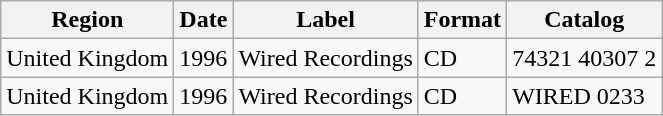<table class="wikitable">
<tr>
<th>Region</th>
<th>Date</th>
<th>Label</th>
<th>Format</th>
<th>Catalog</th>
</tr>
<tr>
<td>United Kingdom</td>
<td>1996</td>
<td>Wired Recordings</td>
<td>CD</td>
<td>74321 40307 2</td>
</tr>
<tr>
<td>United Kingdom</td>
<td>1996</td>
<td>Wired Recordings</td>
<td>CD</td>
<td>WIRED 0233</td>
</tr>
</table>
